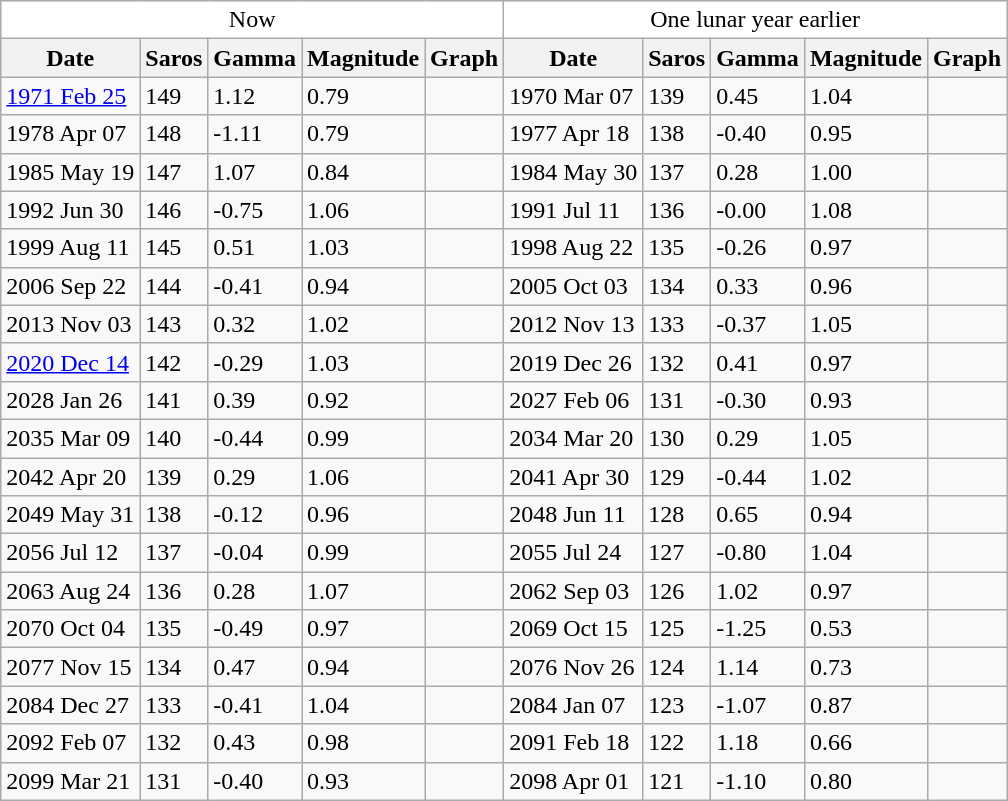<table class="wikitable">
<tr>
<td ! colspan=5 align=center bgcolor=white>Now</td>
<td ! colspan=5 align=center bgcolor=white>One lunar year earlier</td>
</tr>
<tr>
<th>Date</th>
<th>Saros</th>
<th>Gamma</th>
<th>Magnitude</th>
<th>Graph</th>
<th>Date</th>
<th>Saros</th>
<th>Gamma</th>
<th>Magnitude</th>
<th>Graph</th>
</tr>
<tr>
<td><a href='#'>1971 Feb 25</a></td>
<td>149</td>
<td>1.12</td>
<td>0.79</td>
<td></td>
<td>1970 Mar 07</td>
<td>139</td>
<td>0.45</td>
<td>1.04</td>
<td></td>
</tr>
<tr>
<td>1978 Apr 07</td>
<td>148</td>
<td>-1.11</td>
<td>0.79</td>
<td></td>
<td>1977 Apr 18</td>
<td>138</td>
<td>-0.40</td>
<td>0.95</td>
<td></td>
</tr>
<tr>
<td>1985 May 19</td>
<td>147</td>
<td>1.07</td>
<td>0.84</td>
<td></td>
<td>1984 May 30</td>
<td>137</td>
<td>0.28</td>
<td>1.00</td>
<td></td>
</tr>
<tr>
<td>1992 Jun 30</td>
<td>146</td>
<td>-0.75</td>
<td>1.06</td>
<td></td>
<td>1991 Jul 11</td>
<td>136</td>
<td>-0.00</td>
<td>1.08</td>
<td></td>
</tr>
<tr>
<td>1999 Aug 11</td>
<td>145</td>
<td>0.51</td>
<td>1.03</td>
<td></td>
<td>1998 Aug 22</td>
<td>135</td>
<td>-0.26</td>
<td>0.97</td>
<td></td>
</tr>
<tr>
<td>2006 Sep 22</td>
<td>144</td>
<td>-0.41</td>
<td>0.94</td>
<td></td>
<td>2005 Oct 03</td>
<td>134</td>
<td>0.33</td>
<td>0.96</td>
<td></td>
</tr>
<tr>
<td>2013 Nov 03</td>
<td>143</td>
<td>0.32</td>
<td>1.02</td>
<td></td>
<td>2012 Nov 13</td>
<td>133</td>
<td>-0.37</td>
<td>1.05</td>
<td></td>
</tr>
<tr>
<td><a href='#'>2020 Dec 14</a></td>
<td>142</td>
<td>-0.29</td>
<td>1.03</td>
<td></td>
<td>2019 Dec 26</td>
<td>132</td>
<td>0.41</td>
<td>0.97</td>
<td></td>
</tr>
<tr>
<td>2028 Jan 26</td>
<td>141</td>
<td>0.39</td>
<td>0.92</td>
<td></td>
<td>2027 Feb 06</td>
<td>131</td>
<td>-0.30</td>
<td>0.93</td>
<td></td>
</tr>
<tr>
<td>2035 Mar 09</td>
<td>140</td>
<td>-0.44</td>
<td>0.99</td>
<td></td>
<td>2034 Mar 20</td>
<td>130</td>
<td>0.29</td>
<td>1.05</td>
<td></td>
</tr>
<tr>
<td>2042 Apr 20</td>
<td>139</td>
<td>0.29</td>
<td>1.06</td>
<td></td>
<td>2041 Apr 30</td>
<td>129</td>
<td>-0.44</td>
<td>1.02</td>
<td></td>
</tr>
<tr>
<td>2049 May 31</td>
<td>138</td>
<td>-0.12</td>
<td>0.96</td>
<td></td>
<td>2048 Jun 11</td>
<td>128</td>
<td>0.65</td>
<td>0.94</td>
<td></td>
</tr>
<tr>
<td>2056 Jul 12</td>
<td>137</td>
<td>-0.04</td>
<td>0.99</td>
<td></td>
<td>2055 Jul 24</td>
<td>127</td>
<td>-0.80</td>
<td>1.04</td>
<td></td>
</tr>
<tr>
<td>2063 Aug 24</td>
<td>136</td>
<td>0.28</td>
<td>1.07</td>
<td></td>
<td>2062 Sep 03</td>
<td>126</td>
<td>1.02</td>
<td>0.97</td>
<td></td>
</tr>
<tr>
<td>2070 Oct 04</td>
<td>135</td>
<td>-0.49</td>
<td>0.97</td>
<td></td>
<td>2069 Oct 15</td>
<td>125</td>
<td>-1.25</td>
<td>0.53</td>
<td></td>
</tr>
<tr>
<td>2077 Nov 15</td>
<td>134</td>
<td>0.47</td>
<td>0.94</td>
<td></td>
<td>2076 Nov 26</td>
<td>124</td>
<td>1.14</td>
<td>0.73</td>
<td></td>
</tr>
<tr>
<td>2084 Dec 27</td>
<td>133</td>
<td>-0.41</td>
<td>1.04</td>
<td></td>
<td>2084 Jan 07</td>
<td>123</td>
<td>-1.07</td>
<td>0.87</td>
<td></td>
</tr>
<tr>
<td>2092 Feb 07</td>
<td>132</td>
<td>0.43</td>
<td>0.98</td>
<td></td>
<td>2091 Feb 18</td>
<td>122</td>
<td>1.18</td>
<td>0.66</td>
<td></td>
</tr>
<tr>
<td>2099 Mar 21</td>
<td>131</td>
<td>-0.40</td>
<td>0.93</td>
<td></td>
<td>2098 Apr 01</td>
<td>121</td>
<td>-1.10</td>
<td>0.80</td>
<td></td>
</tr>
</table>
